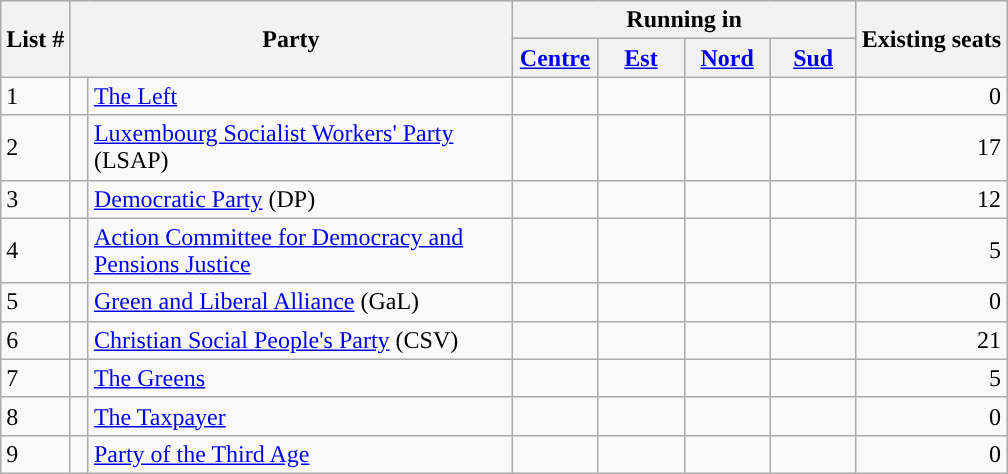<table class="wikitable">
<tr>
<th rowspan=2>List #</th>
<th rowspan=2 colspan=2>Party</th>
<th colspan=4>Running in</th>
<th rowspan=2>Existing seats</th>
</tr>
<tr>
<th width=50px><a href='#'>Centre</a></th>
<th width=50px><a href='#'>Est</a></th>
<th width=50px><a href='#'>Nord</a></th>
<th width=50px><a href='#'>Sud</a></th>
</tr>
<tr>
<td>1</td>
<td style="background-color: "></td>
<td><a href='#'>The Left</a></td>
<td align=center></td>
<td align=center></td>
<td align=center></td>
<td align=center></td>
<td align=right>0</td>
</tr>
<tr>
<td>2</td>
<td style="background-color: "></td>
<td><a href='#'>Luxembourg Socialist Workers' Party</a> (LSAP)</td>
<td align=center></td>
<td align=center></td>
<td align=center></td>
<td align=center></td>
<td align=right>17</td>
</tr>
<tr>
<td>3</td>
<td style="background-color: "></td>
<td><a href='#'>Democratic Party</a> (DP)</td>
<td align=center></td>
<td align=center></td>
<td align=center></td>
<td align=center></td>
<td align=right>12</td>
</tr>
<tr>
<td>4</td>
<td width=5px style="background-color: "></td>
<td width=275px><a href='#'>Action Committee for Democracy and Pensions Justice</a></td>
<td align=center></td>
<td align=center></td>
<td align=center></td>
<td align=center></td>
<td align=right>5</td>
</tr>
<tr>
<td>5</td>
<td style="background-color: "></td>
<td><a href='#'>Green and Liberal Alliance</a> (GaL)</td>
<td align=center></td>
<td align=center></td>
<td align=center></td>
<td align=center></td>
<td align=right>0</td>
</tr>
<tr>
<td>6</td>
<td style="background-color: "></td>
<td><a href='#'>Christian Social People's Party</a> (CSV)</td>
<td align=center></td>
<td align=center></td>
<td align=center></td>
<td align=center></td>
<td align=right>21</td>
</tr>
<tr>
<td>7</td>
<td style="background-color: "></td>
<td><a href='#'>The Greens</a></td>
<td align=center></td>
<td align=center></td>
<td align=center></td>
<td align=center></td>
<td align=right>5</td>
</tr>
<tr>
<td>8</td>
<td style="background-color: "></td>
<td><a href='#'>The Taxpayer</a></td>
<td align=center></td>
<td align=center></td>
<td align=center></td>
<td align=center></td>
<td align=right>0</td>
</tr>
<tr>
<td>9</td>
<td style="background-color: "></td>
<td><a href='#'>Party of the Third Age</a></td>
<td align=center></td>
<td align=center></td>
<td align=center></td>
<td align=center></td>
<td align=right>0</td>
</tr>
</table>
